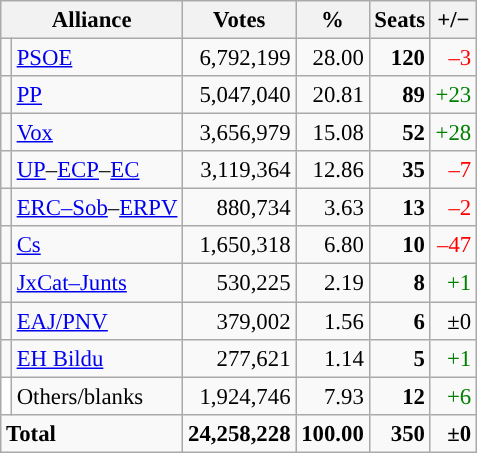<table class="wikitable" style="text-align:right; font-size:95%;">
<tr>
<th colspan="2">Alliance</th>
<th>Votes</th>
<th>%</th>
<th>Seats</th>
<th>+/−</th>
</tr>
<tr>
<td style="background:"></td>
<td align="left"><a href='#'>PSOE</a></td>
<td>6,792,199</td>
<td>28.00</td>
<td><strong>120</strong></td>
<td style="color:red;">–3</td>
</tr>
<tr>
<td style="background:"></td>
<td align="left"><a href='#'>PP</a></td>
<td>5,047,040</td>
<td>20.81</td>
<td><strong>89</strong></td>
<td style="color:green;">+23</td>
</tr>
<tr>
<td style="background:"></td>
<td align="left"><a href='#'>Vox</a></td>
<td>3,656,979</td>
<td>15.08</td>
<td><strong>52</strong></td>
<td style="color:green;">+28</td>
</tr>
<tr>
<td style="background:"></td>
<td align="left"><a href='#'>UP</a>–<a href='#'>ECP</a>–<a href='#'>EC</a></td>
<td>3,119,364</td>
<td>12.86</td>
<td><strong>35</strong></td>
<td style="color:red;">–7</td>
</tr>
<tr>
<td style="background:"></td>
<td align="left"><a href='#'>ERC–Sob</a>–<a href='#'>ERPV</a></td>
<td>880,734</td>
<td>3.63</td>
<td><strong>13</strong></td>
<td style="color:red;">–2</td>
</tr>
<tr>
<td style="background:"></td>
<td align="left"><a href='#'>Cs</a></td>
<td>1,650,318</td>
<td>6.80</td>
<td><strong>10</strong></td>
<td style="color:red;">–47</td>
</tr>
<tr>
<td style="background:"></td>
<td align="left"><a href='#'>JxCat–Junts</a></td>
<td>530,225</td>
<td>2.19</td>
<td><strong>8</strong></td>
<td style="color:green;">+1</td>
</tr>
<tr>
<td style="background:"></td>
<td align="left"><a href='#'>EAJ/PNV</a></td>
<td>379,002</td>
<td>1.56</td>
<td><strong>6</strong></td>
<td>±0</td>
</tr>
<tr>
<td style="background:"></td>
<td align="left"><a href='#'>EH Bildu</a></td>
<td>277,621</td>
<td>1.14</td>
<td><strong>5</strong></td>
<td style="color:green;">+1</td>
</tr>
<tr>
<td style="background:white;"></td>
<td align="left">Others/blanks</td>
<td>1,924,746</td>
<td>7.93</td>
<td><strong>12</strong></td>
<td style="color:green;">+6</td>
</tr>
<tr style="font-weight:bold">
<td colspan="2" align="left">Total</td>
<td>24,258,228</td>
<td>100.00</td>
<td>350</td>
<td>±0</td>
</tr>
</table>
